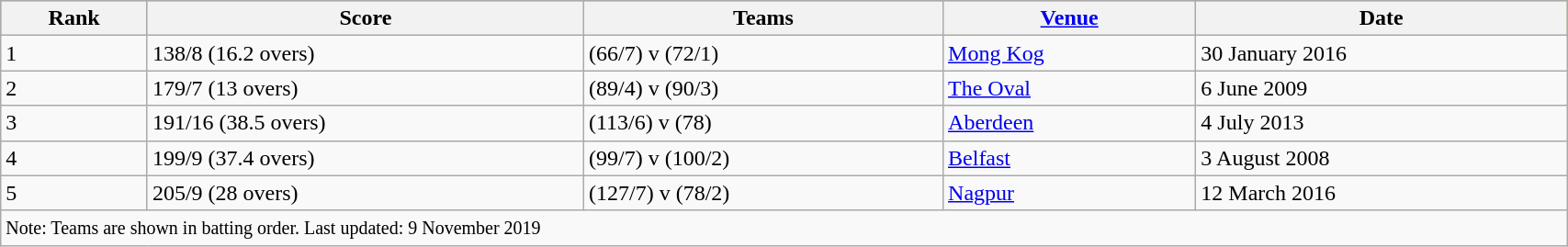<table class="wikitable" style="width:90%;">
<tr style="background:#bdb76b;">
<th>Rank</th>
<th>Score</th>
<th>Teams</th>
<th><a href='#'>Venue</a></th>
<th>Date</th>
</tr>
<tr>
<td>1</td>
<td>138/8 (16.2 overs)</td>
<td> (66/7) v  (72/1)</td>
<td><a href='#'>Mong Kog</a></td>
<td>30 January 2016</td>
</tr>
<tr>
<td>2</td>
<td>179/7 (13 overs)</td>
<td> (89/4) v  (90/3)</td>
<td><a href='#'>The Oval</a></td>
<td>6 June 2009</td>
</tr>
<tr>
<td>3</td>
<td>191/16 (38.5 overs)</td>
<td> (113/6) v  (78)</td>
<td><a href='#'>Aberdeen</a></td>
<td>4 July 2013</td>
</tr>
<tr>
<td>4</td>
<td>199/9 (37.4 overs)</td>
<td> (99/7) v  (100/2)</td>
<td><a href='#'>Belfast</a></td>
<td>3 August 2008</td>
</tr>
<tr>
<td>5</td>
<td>205/9 (28 overs)</td>
<td> (127/7) v  (78/2)</td>
<td><a href='#'>Nagpur</a></td>
<td>12 March 2016</td>
</tr>
<tr>
<td colspan=5><small>Note: Teams are shown in batting order. Last updated: 9 November 2019</small></td>
</tr>
</table>
